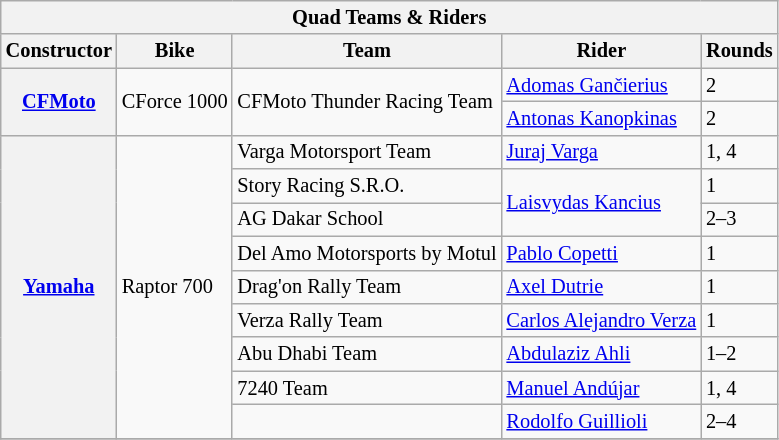<table class="wikitable" style="font-size: 85%;">
<tr>
<th colspan=5><strong>Quad Teams & Riders</strong></th>
</tr>
<tr>
<th>Constructor</th>
<th>Bike</th>
<th>Team</th>
<th>Rider</th>
<th>Rounds</th>
</tr>
<tr>
<th rowspan=2><a href='#'>CFMoto</a></th>
<td rowspan=2>CForce 1000</td>
<td rowspan=2>CFMoto Thunder Racing Team</td>
<td> <a href='#'>Adomas Gančierius</a></td>
<td>2</td>
</tr>
<tr>
<td> <a href='#'>Antonas Kanopkinas</a></td>
<td>2</td>
</tr>
<tr>
<th rowspan=9><a href='#'>Yamaha</a></th>
<td rowspan=9>Raptor 700</td>
<td>Varga Motorsport Team</td>
<td> <a href='#'>Juraj Varga</a></td>
<td>1, 4</td>
</tr>
<tr>
<td>Story Racing S.R.O.</td>
<td rowspan=2> <a href='#'>Laisvydas Kancius</a></td>
<td>1</td>
</tr>
<tr>
<td>AG Dakar School</td>
<td>2–3</td>
</tr>
<tr>
<td>Del Amo Motorsports by Motul</td>
<td> <a href='#'>Pablo Copetti</a></td>
<td>1</td>
</tr>
<tr>
<td>Drag'on Rally Team</td>
<td> <a href='#'>Axel Dutrie</a></td>
<td>1</td>
</tr>
<tr>
<td>Verza Rally Team</td>
<td> <a href='#'>Carlos Alejandro Verza</a></td>
<td>1</td>
</tr>
<tr>
<td>Abu Dhabi Team</td>
<td> <a href='#'>Abdulaziz Ahli</a></td>
<td>1–2</td>
</tr>
<tr>
<td>7240 Team</td>
<td> <a href='#'>Manuel Andújar</a></td>
<td>1, 4</td>
</tr>
<tr>
<td></td>
<td> <a href='#'>Rodolfo Guillioli</a></td>
<td>2–4</td>
</tr>
<tr>
</tr>
</table>
